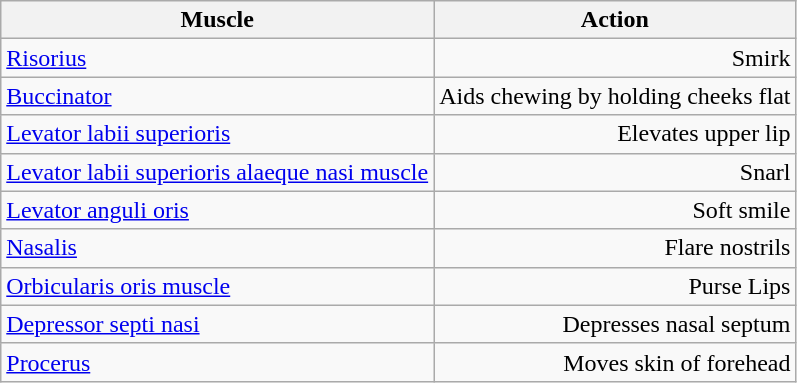<table class="wikitable sortable" style="text-align:right;">
<tr>
<th>Muscle</th>
<th>Action</th>
</tr>
<tr>
<td align="left"><a href='#'>Risorius</a></td>
<td>Smirk</td>
</tr>
<tr>
<td align="left"><a href='#'>Buccinator</a></td>
<td>Aids chewing by holding cheeks flat</td>
</tr>
<tr>
<td align="left"><a href='#'>Levator labii superioris</a></td>
<td>Elevates upper lip</td>
</tr>
<tr>
<td align="left"><a href='#'>Levator labii superioris alaeque nasi muscle</a></td>
<td>Snarl</td>
</tr>
<tr>
<td align="left"><a href='#'>Levator anguli oris</a></td>
<td>Soft smile</td>
</tr>
<tr>
<td align="left"><a href='#'>Nasalis</a></td>
<td>Flare nostrils</td>
</tr>
<tr>
<td align="left"><a href='#'>Orbicularis oris muscle</a></td>
<td>Purse Lips</td>
</tr>
<tr>
<td align="left"><a href='#'>Depressor septi nasi</a></td>
<td>Depresses nasal septum</td>
</tr>
<tr>
<td align="left"><a href='#'>Procerus</a></td>
<td>Moves skin of forehead</td>
</tr>
</table>
